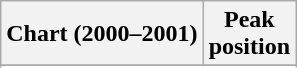<table class="wikitable sortable">
<tr>
<th align="left">Chart (2000–2001)</th>
<th align="center">Peak<br>position</th>
</tr>
<tr>
</tr>
<tr>
</tr>
<tr>
</tr>
<tr>
</tr>
</table>
